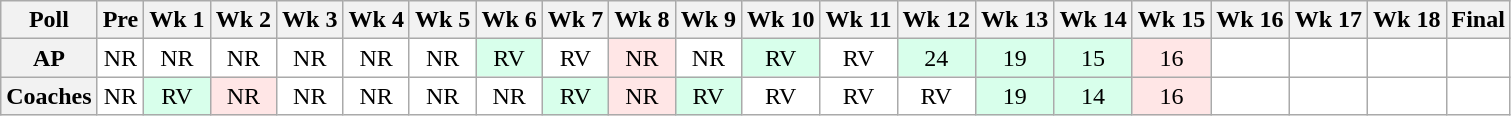<table class="wikitable" style="white-space:nowrap;">
<tr>
<th>Poll</th>
<th>Pre</th>
<th>Wk 1</th>
<th>Wk 2</th>
<th>Wk 3</th>
<th>Wk 4</th>
<th>Wk 5</th>
<th>Wk 6</th>
<th>Wk 7</th>
<th>Wk 8</th>
<th>Wk 9</th>
<th>Wk 10</th>
<th>Wk 11</th>
<th>Wk 12</th>
<th>Wk 13</th>
<th>Wk 14</th>
<th>Wk 15</th>
<th>Wk 16</th>
<th>Wk 17</th>
<th>Wk 18</th>
<th>Final</th>
</tr>
<tr style="text-align:center;">
<th>AP</th>
<td style="background:#FFF;">NR</td>
<td style="background:#FFF;">NR</td>
<td style="background:#FFF;">NR</td>
<td style="background:#FFF;">NR</td>
<td style="background:#FFF;">NR</td>
<td style="background:#FFF;">NR</td>
<td style="background:#D8FFEB;">RV</td>
<td style="background:#FFF;">RV</td>
<td style="background:#FFE6E6;">NR</td>
<td style="background:#FFF;">NR</td>
<td style="background:#D8FFEB;">RV</td>
<td style="background:#FFF;">RV</td>
<td style="background:#D8FFEB;">24</td>
<td style="background:#D8FFEB;">19</td>
<td style="background:#D8FFEB;">15</td>
<td style="background:#FFE6E6;">16</td>
<td style="background:#FFF;"></td>
<td style="background:#FFF;"></td>
<td style="background:#FFF;"></td>
<td style="background:#FFF;"></td>
</tr>
<tr style="text-align:center;">
<th>Coaches</th>
<td style="background:#FFF;">NR</td>
<td style="background:#D8FFEB;">RV</td>
<td style="background:#FFE6E6;">NR</td>
<td style="background:#FFF;">NR</td>
<td style="background:#FFF;">NR</td>
<td style="background:#FFF;">NR</td>
<td style="background:#FFF;">NR</td>
<td style="background:#D8FFEB;">RV</td>
<td style="background:#FFE6E6;">NR</td>
<td style="background:#D8FFEB;">RV</td>
<td style="background:#FFF;">RV</td>
<td style="background:#FFF;">RV</td>
<td style="background:#FFF;">RV</td>
<td style="background:#D8FFEB;">19</td>
<td style="background:#D8FFEB;">14</td>
<td style="background:#FFE6E6;">16</td>
<td style="background:#FFF;"></td>
<td style="background:#FFF;"></td>
<td style="background:#FFF;"></td>
<td style="background:#FFF;"></td>
</tr>
</table>
